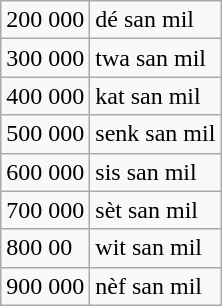<table class="wikitable" style="float:left; margin-right:0.5em">
<tr>
<td>200 000</td>
<td>dé san mil</td>
</tr>
<tr>
<td>300 000</td>
<td>twa san mil</td>
</tr>
<tr>
<td>400 000</td>
<td>kat san mil</td>
</tr>
<tr>
<td>500 000</td>
<td>senk san mil</td>
</tr>
<tr>
<td>600 000</td>
<td>sis san mil</td>
</tr>
<tr>
<td>700 000</td>
<td>sèt san mil</td>
</tr>
<tr>
<td>800 00</td>
<td>wit san mil</td>
</tr>
<tr>
<td>900 000</td>
<td>nèf san mil</td>
</tr>
</table>
